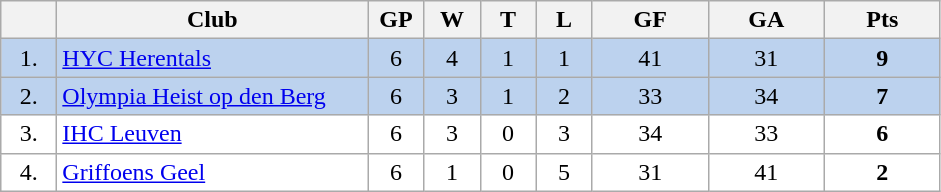<table class="wikitable">
<tr>
<th width="30"></th>
<th width="200">Club</th>
<th width="30">GP</th>
<th width="30">W</th>
<th width="30">T</th>
<th width="30">L</th>
<th width="70">GF</th>
<th width="70">GA</th>
<th width="70">Pts</th>
</tr>
<tr bgcolor="#BCD2EE" align="center">
<td>1.</td>
<td align="left"><a href='#'>HYC Herentals</a></td>
<td>6</td>
<td>4</td>
<td>1</td>
<td>1</td>
<td>41</td>
<td>31</td>
<td><strong>9</strong></td>
</tr>
<tr bgcolor="#BCD2EE" align="center">
<td>2.</td>
<td align="left"><a href='#'>Olympia Heist op den Berg</a></td>
<td>6</td>
<td>3</td>
<td>1</td>
<td>2</td>
<td>33</td>
<td>34</td>
<td><strong>7</strong></td>
</tr>
<tr bgcolor="#FFFFFF" align="center">
<td>3.</td>
<td align="left"><a href='#'>IHC Leuven</a></td>
<td>6</td>
<td>3</td>
<td>0</td>
<td>3</td>
<td>34</td>
<td>33</td>
<td><strong>6</strong></td>
</tr>
<tr bgcolor="#FFFFFF" align="center">
<td>4.</td>
<td align="left"><a href='#'>Griffoens Geel</a></td>
<td>6</td>
<td>1</td>
<td>0</td>
<td>5</td>
<td>31</td>
<td>41</td>
<td><strong>2</strong></td>
</tr>
</table>
